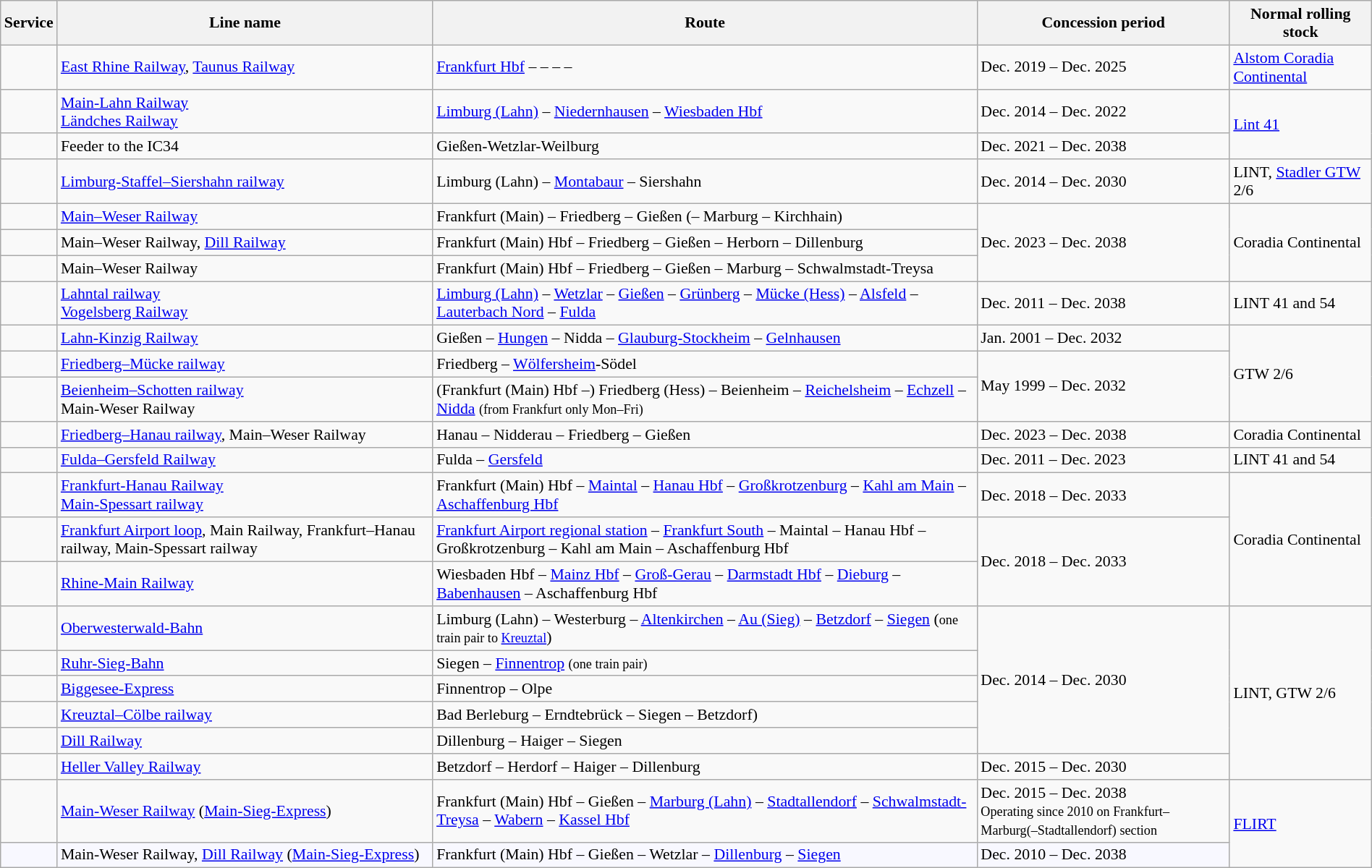<table class="wikitable" style="font-size:91%; width:100%;">
<tr class="hintergrundfarbe5">
<th>Service</th>
<th>Line name</th>
<th>Route</th>
<th>Concession period</th>
<th>Normal rolling stock</th>
</tr>
<tr>
<td style="font-size:111%;"></td>
<td><a href='#'>East Rhine Railway</a>, <a href='#'>Taunus Railway</a></td>
<td><a href='#'>Frankfurt Hbf</a> –  –  –  – </td>
<td>Dec. 2019 – Dec. 2025</td>
<td><a href='#'>Alstom Coradia Continental</a></td>
</tr>
<tr>
<td style="font-size:111%;"></td>
<td><a href='#'>Main-Lahn Railway</a><br><a href='#'>Ländches Railway</a></td>
<td><a href='#'>Limburg (Lahn)</a> – <a href='#'>Niedernhausen</a> – <a href='#'>Wiesbaden Hbf</a></td>
<td>Dec. 2014 – Dec. 2022</td>
<td rowspan="2"><a href='#'>Lint 41</a></td>
</tr>
<tr>
<td style="font-size:111%;"></td>
<td>Feeder to the IC34</td>
<td>Gießen-Wetzlar-Weilburg</td>
<td>Dec. 2021 – Dec. 2038</td>
</tr>
<tr>
<td style="font-size:111%;"></td>
<td><a href='#'>Limburg-Staffel–Siershahn railway</a></td>
<td>Limburg (Lahn) – <a href='#'>Montabaur</a> – Siershahn</td>
<td>Dec. 2014 – Dec. 2030</td>
<td>LINT, <a href='#'>Stadler GTW</a> 2/6</td>
</tr>
<tr>
<td style="font-size:111%;"></td>
<td><a href='#'>Main–Weser Railway</a></td>
<td>Frankfurt (Main) – Friedberg – Gießen (– Marburg – Kirchhain)</td>
<td rowspan="3">Dec. 2023 – Dec. 2038</td>
<td rowspan="3">Coradia Continental</td>
</tr>
<tr>
<td style="font-size:111%;"></td>
<td>Main–Weser Railway, <a href='#'>Dill Railway</a></td>
<td>Frankfurt (Main) Hbf – Friedberg – Gießen – Herborn – Dillenburg</td>
</tr>
<tr>
<td style="font-size:111%;"></td>
<td>Main–Weser Railway</td>
<td>Frankfurt (Main) Hbf – Friedberg – Gießen – Marburg – Schwalmstadt-Treysa</td>
</tr>
<tr>
<td style="font-size:111%;"></td>
<td><a href='#'>Lahntal railway</a><br><a href='#'>Vogelsberg Railway</a></td>
<td><a href='#'>Limburg (Lahn)</a> – <a href='#'>Wetzlar</a> – <a href='#'>Gießen</a> – <a href='#'>Grünberg</a> – <a href='#'>Mücke (Hess)</a> – <a href='#'>Alsfeld</a> – <a href='#'>Lauterbach Nord</a> – <a href='#'>Fulda</a></td>
<td>Dec. 2011 – Dec. 2038</td>
<td>LINT 41 and 54</td>
</tr>
<tr>
<td style="font-size:111%;"></td>
<td><a href='#'>Lahn-Kinzig Railway</a></td>
<td>Gießen – <a href='#'>Hungen</a> – Nidda – <a href='#'>Glauburg-Stockheim</a> – <a href='#'>Gelnhausen</a></td>
<td>Jan. 2001 – Dec. 2032</td>
<td rowspan=3>GTW 2/6</td>
</tr>
<tr>
<td style="font-size:111%;"></td>
<td><a href='#'>Friedberg–Mücke railway</a></td>
<td>Friedberg – <a href='#'>Wölfersheim</a>-Södel</td>
<td rowspan=2>May 1999 – Dec. 2032</td>
</tr>
<tr>
<td style="font-size:111%;"></td>
<td><a href='#'>Beienheim–Schotten railway</a><br>Main-Weser Railway</td>
<td>(Frankfurt (Main) Hbf –) Friedberg (Hess) – Beienheim – <a href='#'>Reichelsheim</a> – <a href='#'>Echzell</a> – <a href='#'>Nidda</a> <small>(from Frankfurt only Mon–Fri)</small></td>
</tr>
<tr>
<td style="font-size:111%;"></td>
<td><a href='#'>Friedberg–Hanau railway</a>, Main–Weser Railway</td>
<td>Hanau – Nidderau – Friedberg – Gießen</td>
<td>Dec. 2023 – Dec. 2038</td>
<td>Coradia Continental</td>
</tr>
<tr>
<td style="font-size:111%;"></td>
<td><a href='#'>Fulda–Gersfeld Railway</a></td>
<td>Fulda – <a href='#'>Gersfeld</a></td>
<td>Dec. 2011 – Dec. 2023</td>
<td>LINT 41 and 54</td>
</tr>
<tr>
<td style="font-size:111%;"></td>
<td><a href='#'>Frankfurt-Hanau Railway</a><br><a href='#'>Main-Spessart railway</a></td>
<td>Frankfurt (Main) Hbf – <a href='#'>Maintal</a> – <a href='#'>Hanau Hbf</a> – <a href='#'>Großkrotzenburg</a> – <a href='#'>Kahl am Main</a> – <a href='#'>Aschaffenburg Hbf</a></td>
<td>Dec. 2018 – Dec. 2033 </td>
<td rowspan="3">Coradia Continental</td>
</tr>
<tr>
<td style="font-size:111%;"></td>
<td><a href='#'>Frankfurt Airport loop</a>, Main Railway, Frankfurt–Hanau railway, Main-Spessart railway</td>
<td><a href='#'>Frankfurt Airport regional station</a> – <a href='#'>Frankfurt South</a> – Maintal – Hanau Hbf – Großkrotzenburg – Kahl am Main – Aschaffenburg Hbf</td>
<td rowspan="2">Dec. 2018 – Dec. 2033</td>
</tr>
<tr>
<td style="font-size:111%;"></td>
<td><a href='#'>Rhine-Main Railway</a></td>
<td>Wiesbaden Hbf – <a href='#'>Mainz Hbf</a> – <a href='#'>Groß-Gerau</a> – <a href='#'>Darmstadt Hbf</a> – <a href='#'>Dieburg</a> – <a href='#'>Babenhausen</a> – Aschaffenburg Hbf</td>
</tr>
<tr>
<td style="font-size:111%;"></td>
<td><a href='#'>Oberwesterwald-Bahn</a></td>
<td>Limburg (Lahn) – Westerburg – <a href='#'>Altenkirchen</a> – <a href='#'>Au (Sieg)</a> – <a href='#'>Betzdorf</a> – <a href='#'>Siegen</a> (<small>one train pair to <a href='#'>Kreuztal</a></small>)</td>
<td rowspan=5>Dec. 2014 – Dec. 2030</td>
<td rowspan=6>LINT, GTW 2/6</td>
</tr>
<tr>
<td style="font-size:111%;"></td>
<td><a href='#'>Ruhr-Sieg-Bahn</a></td>
<td>Siegen – <a href='#'>Finnentrop</a> <small>(one train pair)</small></td>
</tr>
<tr>
<td style="font-size:111%;"></td>
<td><a href='#'>Biggesee-Express</a></td>
<td>Finnentrop – Olpe</td>
</tr>
<tr>
<td style="font-size:111%;"></td>
<td><a href='#'>Kreuztal–Cölbe railway</a></td>
<td>Bad Berleburg – Erndtebrück – Siegen – Betzdorf)</td>
</tr>
<tr>
<td style="font-size:111%;"></td>
<td><a href='#'>Dill Railway</a></td>
<td>Dillenburg – Haiger – Siegen</td>
</tr>
<tr>
<td style="font-size:111%;"></td>
<td><a href='#'>Heller Valley Railway</a></td>
<td>Betzdorf – Herdorf – Haiger – Dillenburg</td>
<td>Dec. 2015 – Dec. 2030</td>
</tr>
<tr>
<td style="font-size:111%;"></td>
<td><a href='#'>Main-Weser Railway</a> (<a href='#'>Main-Sieg-Express</a>)</td>
<td>Frankfurt (Main) Hbf – Gießen – <a href='#'>Marburg (Lahn)</a> – <a href='#'>Stadtallendorf</a> – <a href='#'>Schwalmstadt-Treysa</a> – <a href='#'>Wabern</a> – <a href='#'>Kassel Hbf</a></td>
<td>Dec. 2015 – Dec. 2038<br><small>Operating since 2010 on Frankfurt–Marburg(–Stadtallendorf) section</small></td>
<td rowspan=2><a href='#'>FLIRT</a></td>
</tr>
<tr style="background-color: #f8f8ff">
<td style="font-size:111%;"></td>
<td>Main-Weser Railway, <a href='#'>Dill Railway</a> (<a href='#'>Main-Sieg-Express</a>)</td>
<td>Frankfurt (Main) Hbf – Gießen – Wetzlar – <a href='#'>Dillenburg</a> – <a href='#'>Siegen</a></td>
<td>Dec. 2010 – Dec. 2038</td>
</tr>
</table>
